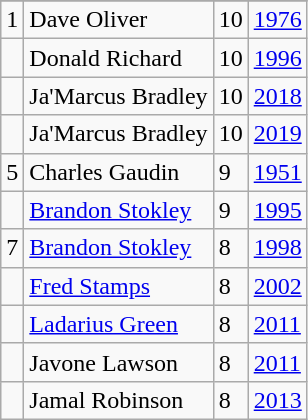<table class="wikitable">
<tr>
</tr>
<tr>
<td>1</td>
<td>Dave Oliver</td>
<td>10</td>
<td><a href='#'>1976</a></td>
</tr>
<tr>
<td></td>
<td>Donald Richard</td>
<td>10</td>
<td><a href='#'>1996</a></td>
</tr>
<tr>
<td></td>
<td>Ja'Marcus Bradley</td>
<td>10</td>
<td><a href='#'>2018</a></td>
</tr>
<tr>
<td></td>
<td>Ja'Marcus Bradley</td>
<td>10</td>
<td><a href='#'>2019</a></td>
</tr>
<tr>
<td>5</td>
<td>Charles Gaudin</td>
<td>9</td>
<td><a href='#'>1951</a></td>
</tr>
<tr>
<td></td>
<td><a href='#'>Brandon Stokley</a></td>
<td>9</td>
<td><a href='#'>1995</a></td>
</tr>
<tr>
<td>7</td>
<td><a href='#'>Brandon Stokley</a></td>
<td>8</td>
<td><a href='#'>1998</a></td>
</tr>
<tr>
<td></td>
<td><a href='#'>Fred Stamps</a></td>
<td>8</td>
<td><a href='#'>2002</a></td>
</tr>
<tr>
<td></td>
<td><a href='#'>Ladarius Green</a></td>
<td>8</td>
<td><a href='#'>2011</a></td>
</tr>
<tr>
<td></td>
<td>Javone Lawson</td>
<td>8</td>
<td><a href='#'>2011</a></td>
</tr>
<tr>
<td></td>
<td>Jamal Robinson</td>
<td>8</td>
<td><a href='#'>2013</a></td>
</tr>
</table>
